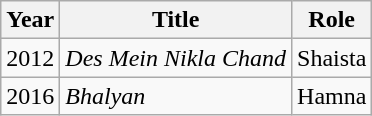<table class="wikitable sortable plainrowheaders">
<tr style="text-align:center;">
<th scope="col">Year</th>
<th scope="col">Title</th>
<th scope="col">Role</th>
</tr>
<tr>
<td>2012</td>
<td><em>Des Mein Nikla Chand</em></td>
<td>Shaista</td>
</tr>
<tr>
<td>2016</td>
<td><em>Bhalyan</em></td>
<td>Hamna</td>
</tr>
</table>
